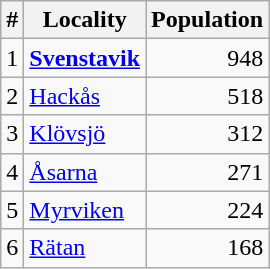<table class="wikitable">
<tr>
<th>#</th>
<th>Locality</th>
<th>Population</th>
</tr>
<tr>
<td>1</td>
<td><strong><a href='#'>Svenstavik</a></strong></td>
<td align="right">948</td>
</tr>
<tr>
<td>2</td>
<td><a href='#'>Hackås</a></td>
<td align="right">518</td>
</tr>
<tr>
<td>3</td>
<td><a href='#'>Klövsjö</a></td>
<td align="right">312</td>
</tr>
<tr>
<td>4</td>
<td><a href='#'>Åsarna</a></td>
<td align="right">271</td>
</tr>
<tr>
<td>5</td>
<td><a href='#'>Myrviken</a></td>
<td align="right">224</td>
</tr>
<tr>
<td>6</td>
<td><a href='#'>Rätan</a></td>
<td align="right">168</td>
</tr>
</table>
